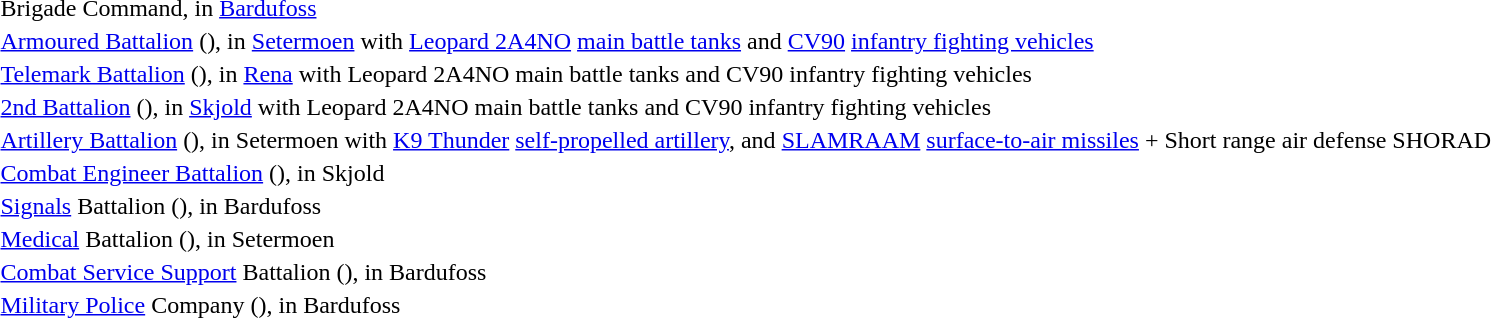<table style="vertical-align:top">
<tr>
<td style="vertical-align:top;line-height: 5px"></td>
<td>Brigade Command, in <a href='#'>Bardufoss</a></td>
</tr>
<tr>
<td style="vertical-align:top;line-height: 5px"></td>
<td><a href='#'>Armoured Battalion</a> (), in <a href='#'>Setermoen</a> with <a href='#'>Leopard 2A4NO</a> <a href='#'>main battle tanks</a> and <a href='#'>CV90</a> <a href='#'>infantry fighting vehicles</a></td>
</tr>
<tr>
<td style="vertical-align:top;line-height: 5px"></td>
<td><a href='#'>Telemark Battalion</a> (), in <a href='#'>Rena</a> with Leopard 2A4NO main battle tanks and CV90 infantry fighting vehicles</td>
</tr>
<tr>
<td style="vertical-align:top;line-height: 5px"></td>
<td><a href='#'>2nd Battalion</a> (), in <a href='#'>Skjold</a> with Leopard 2A4NO main battle tanks and CV90 infantry fighting vehicles</td>
</tr>
<tr>
<td style="vertical-align:top;line-height: 5px"></td>
<td><a href='#'>Artillery Battalion</a> (), in Setermoen with <a href='#'>K9 Thunder</a> <a href='#'>self-propelled artillery</a>, and <a href='#'>SLAMRAAM</a> <a href='#'>surface-to-air missiles</a> + Short range air defense SHORAD</td>
</tr>
<tr>
<td style="vertical-align:top;line-height: 5px"></td>
<td><a href='#'>Combat Engineer Battalion</a> (), in Skjold</td>
</tr>
<tr>
<td style="vertical-align:top;line-height: 5px"></td>
<td><a href='#'>Signals</a> Battalion (), in Bardufoss</td>
</tr>
<tr>
<td style="vertical-align:top;line-height: 5px"></td>
<td><a href='#'>Medical</a> Battalion (), in Setermoen</td>
</tr>
<tr>
<td style="vertical-align:top;line-height: 5px"></td>
<td><a href='#'>Combat Service Support</a> Battalion (), in Bardufoss</td>
</tr>
<tr>
<td style="vertical-align:top;line-height: 5px"></td>
<td><a href='#'>Military Police</a> Company (), in Bardufoss</td>
</tr>
</table>
